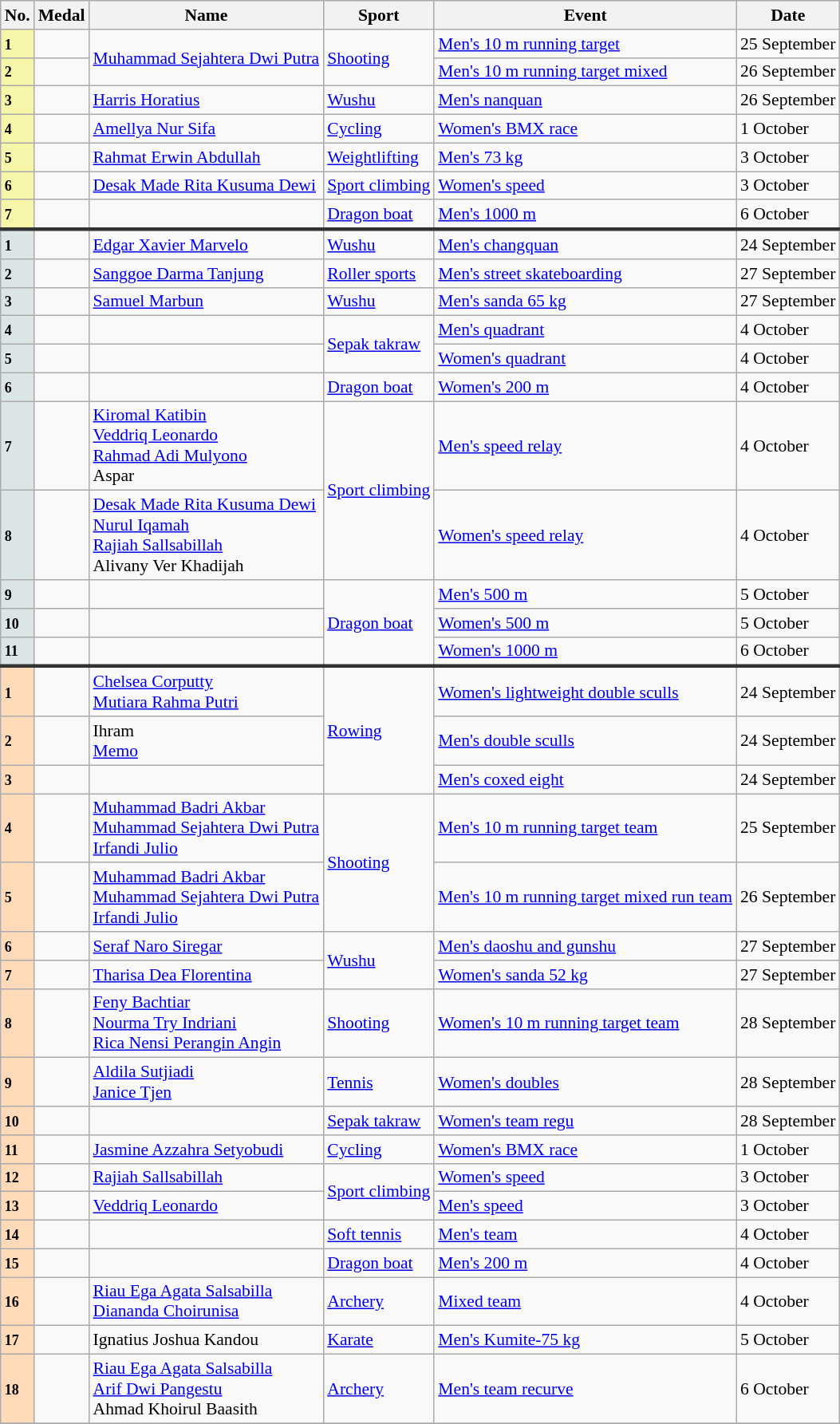<table class="wikitable sortable" style="font-size:90%">
<tr align=center>
<th>No.</th>
<th>Medal</th>
<th>Name</th>
<th>Sport</th>
<th>Event</th>
<th>Date</th>
</tr>
<tr>
<td style="background:#F7F6A8"><small><strong>1</strong></small></td>
<td></td>
<td rowspan="2"><a href='#'>Muhammad Sejahtera Dwi Putra</a></td>
<td rowspan="2"> <a href='#'>Shooting</a></td>
<td><a href='#'>Men's 10 m running target</a></td>
<td>25 September</td>
</tr>
<tr>
<td style="background:#F7F6A8"><small><strong>2</strong></small></td>
<td></td>
<td><a href='#'>Men's 10 m running target mixed</a></td>
<td>26 September</td>
</tr>
<tr>
<td style="background:#F7F6A8"><small><strong>3</strong></small></td>
<td></td>
<td><a href='#'>Harris Horatius</a></td>
<td> <a href='#'>Wushu</a></td>
<td><a href='#'>Men's nanquan</a></td>
<td>26 September</td>
</tr>
<tr>
<td style="background:#F7F6A8"><small><strong>4</strong></small></td>
<td></td>
<td><a href='#'>Amellya Nur Sifa</a></td>
<td> <a href='#'>Cycling</a></td>
<td><a href='#'>Women's BMX race</a></td>
<td>1 October</td>
</tr>
<tr>
<td style="background:#F7F6A8"><small><strong>5</strong></small></td>
<td></td>
<td><a href='#'>Rahmat Erwin Abdullah</a></td>
<td> <a href='#'>Weightlifting</a></td>
<td><a href='#'>Men's 73 kg</a></td>
<td>3 October</td>
</tr>
<tr>
<td style="background:#F7F6A8"><small><strong>6</strong></small></td>
<td></td>
<td><a href='#'>Desak Made Rita Kusuma Dewi</a></td>
<td> <a href='#'>Sport climbing</a></td>
<td><a href='#'>Women's speed</a></td>
<td>3 October</td>
</tr>
<tr>
<td style="background:#F7F6A8"><small><strong>7</strong></small></td>
<td></td>
<td></td>
<td> <a href='#'>Dragon boat</a></td>
<td><a href='#'>Men's 1000 m</a></td>
<td>6 October</td>
</tr>
<tr style="border-top: 3px solid #333333;">
<td style="background:#DCE5E5"><small><strong>1</strong></small></td>
<td></td>
<td><a href='#'>Edgar Xavier Marvelo</a></td>
<td> <a href='#'>Wushu</a></td>
<td><a href='#'>Men's changquan</a></td>
<td>24 September</td>
</tr>
<tr>
<td style="background:#DCE5E5"><small><strong>2</strong></small></td>
<td></td>
<td><a href='#'>Sanggoe Darma Tanjung</a></td>
<td> <a href='#'>Roller sports</a></td>
<td><a href='#'>Men's street skateboarding</a></td>
<td>27 September</td>
</tr>
<tr>
<td style="background:#DCE5E5"><small><strong>3</strong></small></td>
<td></td>
<td><a href='#'>Samuel Marbun</a></td>
<td> <a href='#'>Wushu</a></td>
<td><a href='#'>Men's sanda 65 kg</a></td>
<td>27 September</td>
</tr>
<tr>
<td style="background:#DCE5E5"><small><strong>4</strong></small></td>
<td></td>
<td></td>
<td rowspan="2"> <a href='#'>Sepak takraw</a></td>
<td><a href='#'>Men's quadrant</a></td>
<td>4 October</td>
</tr>
<tr>
<td style="background:#DCE5E5"><small><strong>5</strong></small></td>
<td></td>
<td></td>
<td><a href='#'>Women's quadrant</a></td>
<td>4 October</td>
</tr>
<tr>
<td style="background:#DCE5E5"><small><strong>6</strong></small></td>
<td></td>
<td></td>
<td> <a href='#'>Dragon boat</a></td>
<td><a href='#'>Women's 200 m</a></td>
<td>4 October</td>
</tr>
<tr>
<td style="background:#DCE5E5"><small><strong>7</strong></small></td>
<td></td>
<td><a href='#'>Kiromal Katibin</a><br><a href='#'>Veddriq Leonardo</a><br><a href='#'>Rahmad Adi Mulyono</a><br>Aspar</td>
<td rowspan="2"> <a href='#'>Sport climbing</a></td>
<td><a href='#'>Men's speed relay</a></td>
<td>4 October</td>
</tr>
<tr>
<td style="background:#DCE5E5"><small><strong>8</strong></small></td>
<td></td>
<td><a href='#'>Desak Made Rita Kusuma Dewi</a><br><a href='#'>Nurul Iqamah</a><br><a href='#'>Rajiah Sallsabillah</a><br>Alivany Ver Khadijah</td>
<td><a href='#'>Women's speed relay</a></td>
<td>4 October</td>
</tr>
<tr>
<td style="background:#DCE5E5"><small><strong>9</strong></small></td>
<td></td>
<td></td>
<td rowspan="3"> <a href='#'>Dragon boat</a></td>
<td><a href='#'>Men's 500 m</a></td>
<td>5 October</td>
</tr>
<tr>
<td style="background:#DCE5E5"><small><strong>10</strong></small></td>
<td></td>
<td></td>
<td><a href='#'>Women's 500 m</a></td>
<td>5 October</td>
</tr>
<tr>
<td style="background:#DCE5E5"><small><strong>11</strong></small></td>
<td></td>
<td></td>
<td><a href='#'>Women's 1000 m</a></td>
<td>6 October</td>
</tr>
<tr style="border-top: 3px solid #333333;">
<td style="background:#FFDAB9"><small><strong>1</strong></small></td>
<td></td>
<td><a href='#'>Chelsea Corputty</a><br><a href='#'>Mutiara Rahma Putri</a></td>
<td rowspan="3">  <a href='#'>Rowing</a></td>
<td><a href='#'>Women's lightweight double sculls</a></td>
<td>24 September</td>
</tr>
<tr>
<td style="background:#FFDAB9"><small><strong>2</strong></small></td>
<td></td>
<td>Ihram<br><a href='#'>Memo</a></td>
<td><a href='#'>Men's double sculls</a></td>
<td>24 September</td>
</tr>
<tr>
<td style="background:#FFDAB9"><small><strong>3</strong></small></td>
<td></td>
<td></td>
<td><a href='#'>Men's coxed eight</a></td>
<td>24 September</td>
</tr>
<tr>
<td style="background:#FFDAB9"><small><strong>4</strong></small></td>
<td></td>
<td><a href='#'>Muhammad Badri Akbar</a><br><a href='#'>Muhammad Sejahtera Dwi Putra</a><br><a href='#'>Irfandi Julio</a></td>
<td rowspan="2"> <a href='#'>Shooting</a></td>
<td><a href='#'>Men's 10 m running target team</a></td>
<td>25 September</td>
</tr>
<tr>
<td style="background:#FFDAB9"><small><strong>5</strong></small></td>
<td></td>
<td><a href='#'>Muhammad Badri Akbar</a><br><a href='#'>Muhammad Sejahtera Dwi Putra</a><br><a href='#'>Irfandi Julio</a></td>
<td><a href='#'>Men's 10 m running target mixed run team</a></td>
<td>26 September</td>
</tr>
<tr>
<td style="background:#FFDAB9"><small><strong>6</strong></small></td>
<td></td>
<td><a href='#'>Seraf Naro Siregar</a></td>
<td rowspan="2"> <a href='#'>Wushu</a></td>
<td><a href='#'>Men's daoshu and gunshu</a></td>
<td>27 September</td>
</tr>
<tr>
<td style="background:#FFDAB9"><small><strong>7</strong></small></td>
<td></td>
<td><a href='#'>Tharisa Dea Florentina</a></td>
<td><a href='#'>Women's sanda 52 kg</a></td>
<td>27 September</td>
</tr>
<tr>
<td style="background:#FFDAB9"><small><strong>8</strong></small></td>
<td></td>
<td><a href='#'>Feny Bachtiar</a><br><a href='#'>Nourma Try Indriani</a><br><a href='#'>Rica Nensi Perangin Angin</a></td>
<td> <a href='#'>Shooting</a></td>
<td><a href='#'>Women's 10 m running target team</a></td>
<td>28 September</td>
</tr>
<tr>
<td style="background:#FFDAB9"><small><strong>9</strong></small></td>
<td></td>
<td><a href='#'>Aldila Sutjiadi</a><br><a href='#'>Janice Tjen</a></td>
<td> <a href='#'>Tennis</a></td>
<td><a href='#'>Women's doubles</a></td>
<td>28 September</td>
</tr>
<tr>
<td style="background:#FFDAB9"><small><strong>10</strong></small></td>
<td></td>
<td></td>
<td> <a href='#'>Sepak takraw</a></td>
<td><a href='#'>Women's team regu</a></td>
<td>28 September</td>
</tr>
<tr>
<td style="background:#FFDAB9"><small><strong>11</strong></small></td>
<td></td>
<td><a href='#'>Jasmine Azzahra Setyobudi</a></td>
<td> <a href='#'>Cycling</a></td>
<td><a href='#'>Women's BMX race</a></td>
<td>1 October</td>
</tr>
<tr>
<td style="background:#FFDAB9"><small><strong>12</strong></small></td>
<td></td>
<td><a href='#'>Rajiah Sallsabillah</a></td>
<td rowspan="2"> <a href='#'>Sport climbing</a></td>
<td><a href='#'>Women's speed</a></td>
<td>3 October</td>
</tr>
<tr>
<td style="background:#FFDAB9"><small><strong>13</strong></small></td>
<td></td>
<td><a href='#'>Veddriq Leonardo</a></td>
<td><a href='#'>Men's speed</a></td>
<td>3 October</td>
</tr>
<tr>
<td style="background:#FFDAB9"><small><strong>14</strong></small></td>
<td></td>
<td></td>
<td> <a href='#'>Soft tennis</a></td>
<td><a href='#'>Men's team</a></td>
<td>4 October</td>
</tr>
<tr>
<td style="background:#FFDAB9"><small><strong>15</strong></small></td>
<td></td>
<td></td>
<td> <a href='#'>Dragon boat</a></td>
<td><a href='#'>Men's 200 m</a></td>
<td>4 October</td>
</tr>
<tr>
<td style="background:#FFDAB9"><small><strong>16</strong></small></td>
<td></td>
<td><a href='#'>Riau Ega Agata Salsabilla</a><br><a href='#'>Diananda Choirunisa</a></td>
<td> <a href='#'>Archery</a></td>
<td><a href='#'>Mixed team</a></td>
<td>4 October</td>
</tr>
<tr>
<td style="background:#FFDAB9"><small><strong>17</strong></small></td>
<td></td>
<td>Ignatius Joshua Kandou</td>
<td> <a href='#'>Karate</a></td>
<td><a href='#'>Men's Kumite-75 kg</a></td>
<td>5 October</td>
</tr>
<tr>
<td style="background:#FFDAB9"><small><strong>18</strong></small></td>
<td></td>
<td><a href='#'>Riau Ega Agata Salsabilla</a><br><a href='#'>Arif Dwi Pangestu</a><br>Ahmad Khoirul Baasith</td>
<td> <a href='#'>Archery</a></td>
<td><a href='#'>Men's team recurve</a></td>
<td>6 October</td>
</tr>
<tr>
</tr>
</table>
